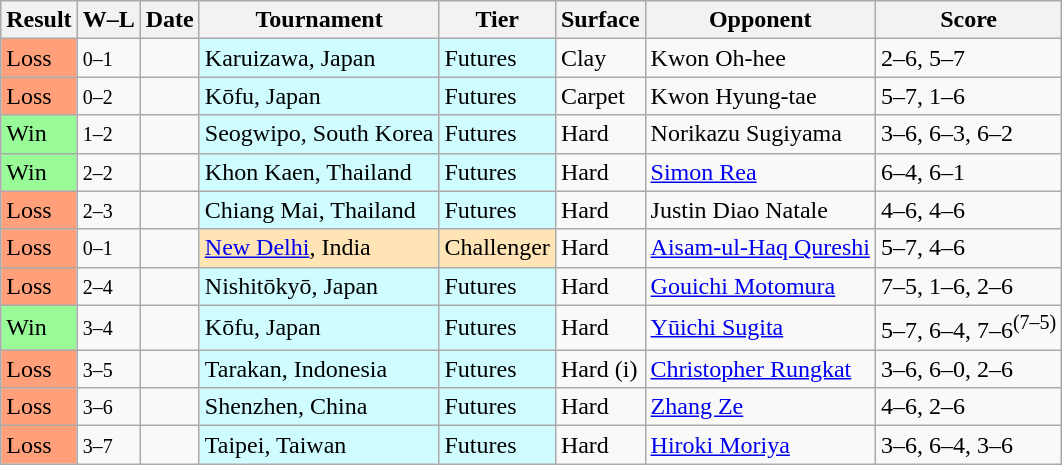<table class="sortable wikitable">
<tr>
<th>Result</th>
<th class="unsortable">W–L</th>
<th>Date</th>
<th>Tournament</th>
<th>Tier</th>
<th>Surface</th>
<th>Opponent</th>
<th class="unsortable">Score</th>
</tr>
<tr>
<td bgcolor=ffa07a>Loss</td>
<td><small>0–1</small></td>
<td></td>
<td bgcolor=cffcff>Karuizawa, Japan</td>
<td bgcolor=cffcff>Futures</td>
<td>Clay</td>
<td> Kwon Oh-hee</td>
<td>2–6, 5–7</td>
</tr>
<tr>
<td bgcolor=ffa07a>Loss</td>
<td><small>0–2</small></td>
<td></td>
<td bgcolor=cffcff>Kōfu, Japan</td>
<td bgcolor=cffcff>Futures</td>
<td>Carpet</td>
<td> Kwon Hyung-tae</td>
<td>5–7, 1–6</td>
</tr>
<tr>
<td bgcolor=98fb98>Win</td>
<td><small>1–2</small></td>
<td></td>
<td bgcolor=cffcff>Seogwipo, South Korea</td>
<td bgcolor=cffcff>Futures</td>
<td>Hard</td>
<td> Norikazu Sugiyama</td>
<td>3–6, 6–3, 6–2</td>
</tr>
<tr>
<td bgcolor=98fb98>Win</td>
<td><small>2–2</small></td>
<td></td>
<td bgcolor=cffcff>Khon Kaen, Thailand</td>
<td bgcolor=cffcff>Futures</td>
<td>Hard</td>
<td> <a href='#'>Simon Rea</a></td>
<td>6–4, 6–1</td>
</tr>
<tr>
<td bgcolor=ffa07a>Loss</td>
<td><small>2–3</small></td>
<td></td>
<td bgcolor=cffcff>Chiang Mai, Thailand</td>
<td bgcolor=cffcff>Futures</td>
<td>Hard</td>
<td> Justin Diao Natale</td>
<td>4–6, 4–6</td>
</tr>
<tr>
<td bgcolor=ffa07a>Loss</td>
<td><small>0–1</small></td>
<td></td>
<td bgcolor=moccasin><a href='#'>New Delhi</a>, India</td>
<td bgcolor=moccasin>Challenger</td>
<td>Hard</td>
<td> <a href='#'>Aisam-ul-Haq Qureshi</a></td>
<td>5–7, 4–6</td>
</tr>
<tr>
<td bgcolor=ffa07a>Loss</td>
<td><small>2–4</small></td>
<td></td>
<td bgcolor=cffcff>Nishitōkyō, Japan</td>
<td bgcolor=cffcff>Futures</td>
<td>Hard</td>
<td> <a href='#'>Gouichi Motomura</a></td>
<td>7–5, 1–6, 2–6</td>
</tr>
<tr>
<td bgcolor=98fb98>Win</td>
<td><small>3–4</small></td>
<td></td>
<td bgcolor=cffcff>Kōfu, Japan</td>
<td bgcolor=cffcff>Futures</td>
<td>Hard</td>
<td> <a href='#'>Yūichi Sugita</a></td>
<td>5–7, 6–4, 7–6<sup>(7–5)</sup></td>
</tr>
<tr>
<td bgcolor=ffa07a>Loss</td>
<td><small>3–5</small></td>
<td></td>
<td bgcolor=cffcff>Tarakan, Indonesia</td>
<td bgcolor=cffcff>Futures</td>
<td>Hard (i)</td>
<td> <a href='#'>Christopher Rungkat</a></td>
<td>3–6, 6–0, 2–6</td>
</tr>
<tr>
<td bgcolor=ffa07a>Loss</td>
<td><small>3–6</small></td>
<td></td>
<td bgcolor=cffcff>Shenzhen, China</td>
<td bgcolor=cffcff>Futures</td>
<td>Hard</td>
<td> <a href='#'>Zhang Ze</a></td>
<td>4–6, 2–6</td>
</tr>
<tr>
<td bgcolor=ffa07a>Loss</td>
<td><small>3–7</small></td>
<td></td>
<td bgcolor=cffcff>Taipei, Taiwan</td>
<td bgcolor=cffcff>Futures</td>
<td>Hard</td>
<td> <a href='#'>Hiroki Moriya</a></td>
<td>3–6, 6–4, 3–6</td>
</tr>
</table>
